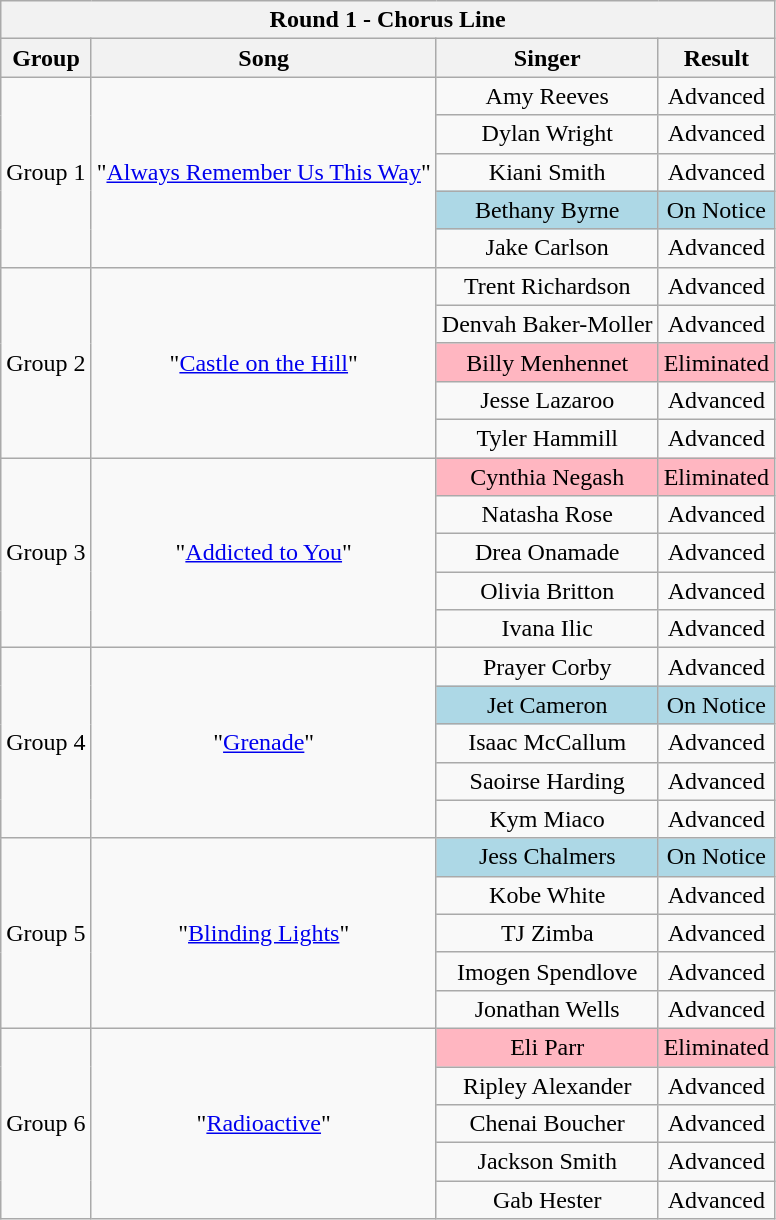<table class="wikitable plainrowheaders" style="text-align:center;">
<tr>
<th colspan=4>Round 1 - Chorus Line</th>
</tr>
<tr>
<th scope="col">Group</th>
<th scope="col">Song</th>
<th scope="col">Singer</th>
<th scope="col">Result</th>
</tr>
<tr>
<td rowspan="5">Group 1</td>
<td rowspan="5">"<a href='#'>Always Remember Us This Way</a>"</td>
<td>Amy Reeves</td>
<td>Advanced</td>
</tr>
<tr>
<td>Dylan Wright</td>
<td>Advanced</td>
</tr>
<tr>
<td>Kiani Smith</td>
<td>Advanced</td>
</tr>
<tr>
<td style="background-color:lightblue">Bethany Byrne</td>
<td style="background-color:lightblue">On Notice</td>
</tr>
<tr>
<td>Jake Carlson</td>
<td>Advanced</td>
</tr>
<tr>
<td rowspan="5">Group 2</td>
<td rowspan="5">"<a href='#'>Castle on the Hill</a>"</td>
<td>Trent Richardson</td>
<td>Advanced</td>
</tr>
<tr>
<td>Denvah Baker-Moller</td>
<td>Advanced</td>
</tr>
<tr>
<td style="background-color:lightpink">Billy Menhennet</td>
<td style="background-color:lightpink">Eliminated</td>
</tr>
<tr>
<td>Jesse Lazaroo</td>
<td>Advanced</td>
</tr>
<tr>
<td>Tyler Hammill</td>
<td>Advanced</td>
</tr>
<tr>
<td rowspan="5">Group 3</td>
<td rowspan="5">"<a href='#'>Addicted to You</a>"</td>
<td style="background-color:lightpink">Cynthia Negash</td>
<td style="background-color:lightpink">Eliminated</td>
</tr>
<tr>
<td>Natasha Rose</td>
<td>Advanced</td>
</tr>
<tr>
<td>Drea Onamade</td>
<td>Advanced</td>
</tr>
<tr>
<td>Olivia Britton</td>
<td>Advanced</td>
</tr>
<tr>
<td>Ivana Ilic</td>
<td>Advanced</td>
</tr>
<tr>
<td rowspan="5">Group 4</td>
<td rowspan="5">"<a href='#'>Grenade</a>"</td>
<td>Prayer Corby</td>
<td>Advanced</td>
</tr>
<tr>
<td style="background-color:lightblue">Jet Cameron</td>
<td style="background-color:lightblue">On Notice</td>
</tr>
<tr>
<td>Isaac McCallum</td>
<td>Advanced</td>
</tr>
<tr>
<td>Saoirse Harding</td>
<td>Advanced</td>
</tr>
<tr>
<td>Kym Miaco</td>
<td>Advanced</td>
</tr>
<tr>
<td rowspan="5">Group 5</td>
<td rowspan="5">"<a href='#'>Blinding Lights</a>"</td>
<td style="background-color:lightblue">Jess Chalmers</td>
<td style="background-color:lightblue">On Notice</td>
</tr>
<tr>
<td>Kobe White</td>
<td>Advanced</td>
</tr>
<tr>
<td>TJ Zimba</td>
<td>Advanced</td>
</tr>
<tr>
<td>Imogen Spendlove</td>
<td>Advanced</td>
</tr>
<tr>
<td>Jonathan Wells</td>
<td>Advanced</td>
</tr>
<tr>
<td rowspan="5">Group 6</td>
<td rowspan="5">"<a href='#'>Radioactive</a>"</td>
<td style="background-color:lightpink">Eli Parr</td>
<td style="background-color:lightpink">Eliminated</td>
</tr>
<tr>
<td>Ripley Alexander</td>
<td>Advanced</td>
</tr>
<tr>
<td>Chenai Boucher</td>
<td>Advanced</td>
</tr>
<tr>
<td>Jackson Smith</td>
<td>Advanced</td>
</tr>
<tr>
<td>Gab Hester</td>
<td>Advanced</td>
</tr>
</table>
